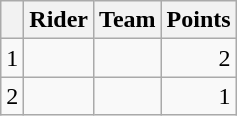<table class="wikitable">
<tr>
<th></th>
<th>Rider</th>
<th>Team</th>
<th>Points</th>
</tr>
<tr>
<td>1</td>
<td></td>
<td></td>
<td align=right>2</td>
</tr>
<tr>
<td>2</td>
<td></td>
<td></td>
<td align=right>1</td>
</tr>
</table>
